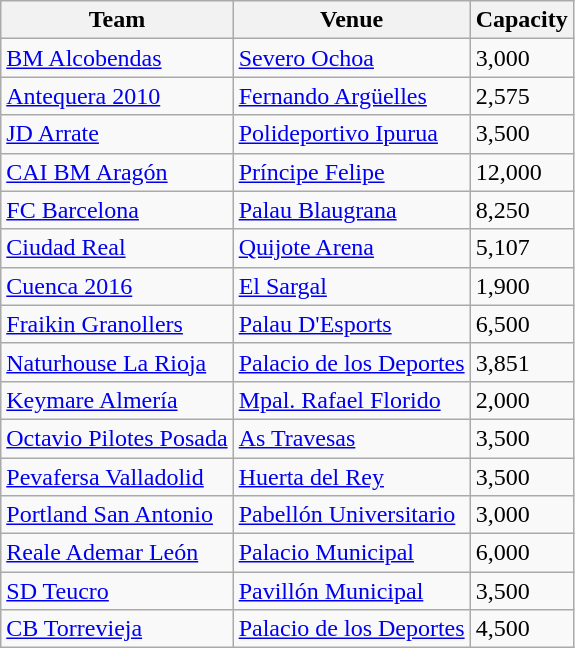<table class="wikitable sortable">
<tr>
<th>Team</th>
<th>Venue</th>
<th>Capacity</th>
</tr>
<tr>
<td><a href='#'>BM Alcobendas</a></td>
<td><a href='#'>Severo Ochoa</a></td>
<td>3,000</td>
</tr>
<tr>
<td><a href='#'>Antequera 2010</a></td>
<td><a href='#'>Fernando Argüelles</a></td>
<td>2,575</td>
</tr>
<tr>
<td><a href='#'>JD Arrate</a></td>
<td><a href='#'>Polideportivo Ipurua</a></td>
<td>3,500</td>
</tr>
<tr>
<td><a href='#'>CAI BM Aragón</a></td>
<td><a href='#'>Príncipe Felipe</a></td>
<td>12,000</td>
</tr>
<tr>
<td><a href='#'>FC Barcelona</a></td>
<td><a href='#'>Palau Blaugrana</a></td>
<td>8,250</td>
</tr>
<tr>
<td><a href='#'>Ciudad Real</a></td>
<td><a href='#'>Quijote Arena</a></td>
<td>5,107</td>
</tr>
<tr>
<td><a href='#'>Cuenca 2016</a></td>
<td><a href='#'>El Sargal</a></td>
<td>1,900</td>
</tr>
<tr>
<td><a href='#'>Fraikin Granollers</a></td>
<td><a href='#'>Palau D'Esports</a></td>
<td>6,500</td>
</tr>
<tr>
<td><a href='#'>Naturhouse La Rioja</a></td>
<td><a href='#'>Palacio de los Deportes</a></td>
<td>3,851</td>
</tr>
<tr>
<td><a href='#'>Keymare Almería</a></td>
<td><a href='#'>Mpal. Rafael Florido</a></td>
<td>2,000</td>
</tr>
<tr>
<td><a href='#'>Octavio Pilotes Posada</a></td>
<td><a href='#'>As Travesas</a></td>
<td>3,500</td>
</tr>
<tr>
<td><a href='#'>Pevafersa Valladolid</a></td>
<td><a href='#'>Huerta del Rey</a></td>
<td>3,500</td>
</tr>
<tr>
<td><a href='#'>Portland San Antonio</a></td>
<td><a href='#'>Pabellón Universitario</a></td>
<td>3,000</td>
</tr>
<tr>
<td><a href='#'>Reale Ademar León</a></td>
<td><a href='#'>Palacio Municipal</a></td>
<td>6,000</td>
</tr>
<tr>
<td><a href='#'>SD Teucro</a></td>
<td><a href='#'>Pavillón Municipal</a></td>
<td>3,500</td>
</tr>
<tr>
<td><a href='#'>CB Torrevieja</a></td>
<td><a href='#'>Palacio de los Deportes</a></td>
<td>4,500</td>
</tr>
</table>
